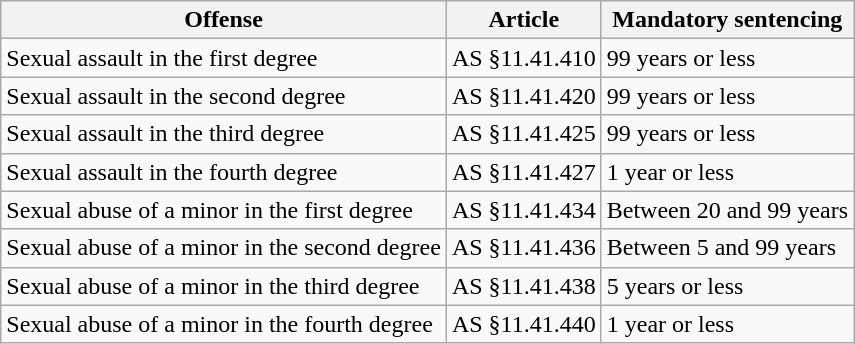<table class="wikitable">
<tr>
<th>Offense</th>
<th>Article</th>
<th>Mandatory sentencing</th>
</tr>
<tr>
<td>Sexual assault in the first degree</td>
<td>AS §11.41.410</td>
<td>99 years or less</td>
</tr>
<tr>
<td>Sexual assault in the second degree</td>
<td>AS §11.41.420</td>
<td>99 years or less</td>
</tr>
<tr>
<td>Sexual assault in the third degree</td>
<td>AS §11.41.425</td>
<td>99 years or less</td>
</tr>
<tr>
<td>Sexual assault in the fourth degree</td>
<td>AS §11.41.427</td>
<td>1 year or less</td>
</tr>
<tr>
<td>Sexual abuse of a minor in the first degree</td>
<td>AS §11.41.434</td>
<td>Between 20 and 99 years</td>
</tr>
<tr>
<td>Sexual abuse of a minor in the second degree</td>
<td>AS §11.41.436</td>
<td>Between 5 and 99 years</td>
</tr>
<tr>
<td>Sexual abuse of a minor in the third degree</td>
<td>AS §11.41.438</td>
<td>5 years or less</td>
</tr>
<tr>
<td>Sexual abuse of a minor in the fourth degree</td>
<td>AS §11.41.440</td>
<td>1 year or less</td>
</tr>
</table>
